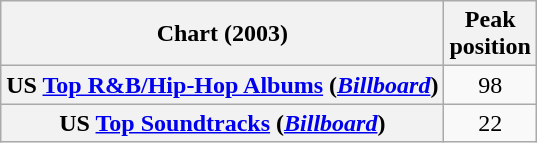<table class="wikitable sortable plainrowheaders" style="text-align:center">
<tr>
<th scope="col">Chart (2003)</th>
<th scope="col">Peak<br> position</th>
</tr>
<tr>
<th scope="row">US <a href='#'>Top R&B/Hip-Hop Albums</a> (<em><a href='#'>Billboard</a></em>)</th>
<td>98</td>
</tr>
<tr>
<th scope="row">US <a href='#'>Top Soundtracks</a> (<em><a href='#'>Billboard</a></em>)</th>
<td>22</td>
</tr>
</table>
